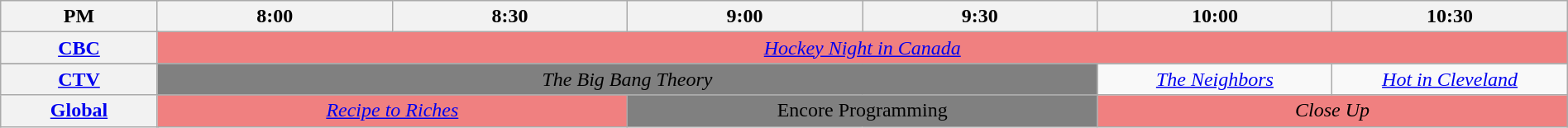<table class="wikitable" style="width:100%;margin-right:0;text-align:center">
<tr>
<th colspan="2" style="width:10%;">PM</th>
<th style="width:15%;">8:00</th>
<th style="width:15%;">8:30</th>
<th style="width:15%;">9:00</th>
<th style="width:15%;">9:30</th>
<th style="width:15%;">10:00</th>
<th style="width:15%;">10:30</th>
</tr>
<tr>
<th colspan="2"><a href='#'>CBC</a></th>
<td colspan="6" style="background:#f08080;"><em><a href='#'>Hockey Night in Canada</a></em></td>
</tr>
<tr>
</tr>
<tr>
<th colspan="2"><a href='#'>CTV</a></th>
<td colspan="4" bgcolor="gray"><em>The Big Bang Theory</em></td>
<td><em><a href='#'>The Neighbors</a></em></td>
<td><em><a href='#'>Hot in Cleveland</a></em></td>
</tr>
<tr>
<th colspan="2"><a href='#'>Global</a></th>
<td colspan="2" bgcolor="#f08080"><em><a href='#'>Recipe to Riches</a></em></td>
<td bgcolor="gray" colspan="2">Encore Programming</td>
<td colspan="2" bgcolor="#f08080"><em>Close Up</em></td>
</tr>
</table>
